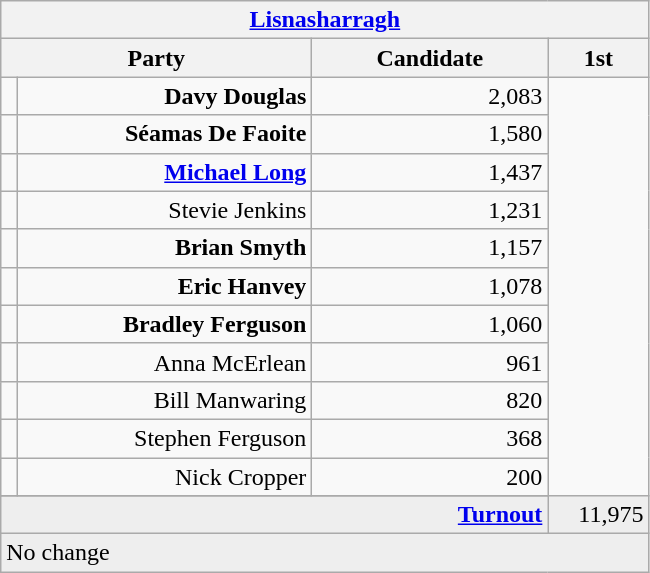<table class="wikitable">
<tr>
<th colspan="4" align="center"><a href='#'>Lisnasharragh</a></th>
</tr>
<tr>
<th colspan="2" align="center" width=200>Party</th>
<th width=150>Candidate</th>
<th width=60>1st </th>
</tr>
<tr>
<td></td>
<td align="right"><strong>Davy Douglas</strong></td>
<td align="right">2,083</td>
</tr>
<tr>
<td></td>
<td align="right"><strong>Séamas De Faoite</strong></td>
<td align="right">1,580</td>
</tr>
<tr>
<td></td>
<td align="right"><strong><a href='#'>Michael Long</a></strong></td>
<td align="right">1,437</td>
</tr>
<tr>
<td></td>
<td align="right">Stevie Jenkins</td>
<td align="right">1,231</td>
</tr>
<tr>
<td></td>
<td align="right"><strong>Brian Smyth</strong></td>
<td align="right">1,157</td>
</tr>
<tr>
<td></td>
<td align="right"><strong>Eric Hanvey</strong></td>
<td align="right">1,078</td>
</tr>
<tr>
<td></td>
<td align="right"><strong>Bradley Ferguson</strong></td>
<td align="right">1,060</td>
</tr>
<tr>
<td></td>
<td align="right">Anna McErlean</td>
<td align="right">961</td>
</tr>
<tr>
<td></td>
<td align="right">Bill Manwaring</td>
<td align="right">820</td>
</tr>
<tr>
<td></td>
<td align="right">Stephen Ferguson</td>
<td align="right">368</td>
</tr>
<tr>
<td></td>
<td align="right">Nick Cropper</td>
<td align="right">200</td>
</tr>
<tr>
</tr>
<tr bgcolor="EEEEEE">
<td colspan=3 align="right"><strong><a href='#'>Turnout</a></strong></td>
<td align="right">11,975</td>
</tr>
<tr bgcolor="EEEEEE">
<td colspan=4 bgcolor="EEEEEE">No change</td>
</tr>
</table>
